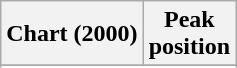<table class="wikitable sortable">
<tr>
<th align="left">Chart (2000)</th>
<th align="center">Peak<br>position</th>
</tr>
<tr>
</tr>
<tr>
</tr>
<tr>
</tr>
</table>
